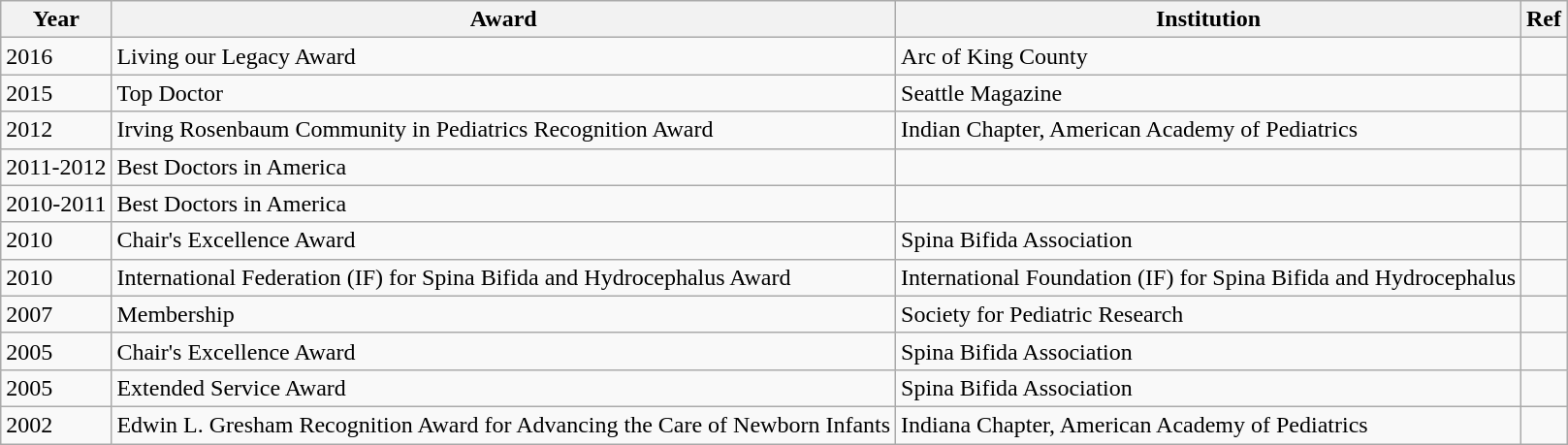<table class="wikitable">
<tr>
<th><strong>Year</strong></th>
<th>Award</th>
<th>Institution</th>
<th>Ref</th>
</tr>
<tr>
<td>2016</td>
<td>Living our Legacy Award</td>
<td>Arc of King County</td>
<td></td>
</tr>
<tr>
<td>2015</td>
<td>Top Doctor</td>
<td>Seattle Magazine</td>
<td></td>
</tr>
<tr>
<td>2012</td>
<td>Irving Rosenbaum Community in Pediatrics Recognition Award</td>
<td>Indian Chapter, American Academy of Pediatrics</td>
<td></td>
</tr>
<tr>
<td>2011-2012</td>
<td>Best Doctors in America</td>
<td></td>
<td></td>
</tr>
<tr>
<td>2010-2011</td>
<td>Best Doctors in America</td>
<td></td>
<td></td>
</tr>
<tr>
<td>2010</td>
<td>Chair's Excellence Award</td>
<td>Spina Bifida Association</td>
<td></td>
</tr>
<tr>
<td>2010</td>
<td>International Federation (IF) for Spina Bifida and Hydrocephalus Award</td>
<td>International Foundation (IF) for Spina Bifida and Hydrocephalus</td>
<td></td>
</tr>
<tr>
<td>2007</td>
<td>Membership</td>
<td>Society for Pediatric Research</td>
<td></td>
</tr>
<tr>
<td>2005</td>
<td>Chair's Excellence Award</td>
<td>Spina Bifida Association</td>
<td></td>
</tr>
<tr>
<td>2005</td>
<td>Extended Service Award</td>
<td>Spina Bifida Association</td>
<td></td>
</tr>
<tr>
<td>2002</td>
<td>Edwin L. Gresham Recognition Award for Advancing the Care of Newborn Infants</td>
<td>Indiana Chapter, American Academy of Pediatrics</td>
<td></td>
</tr>
</table>
